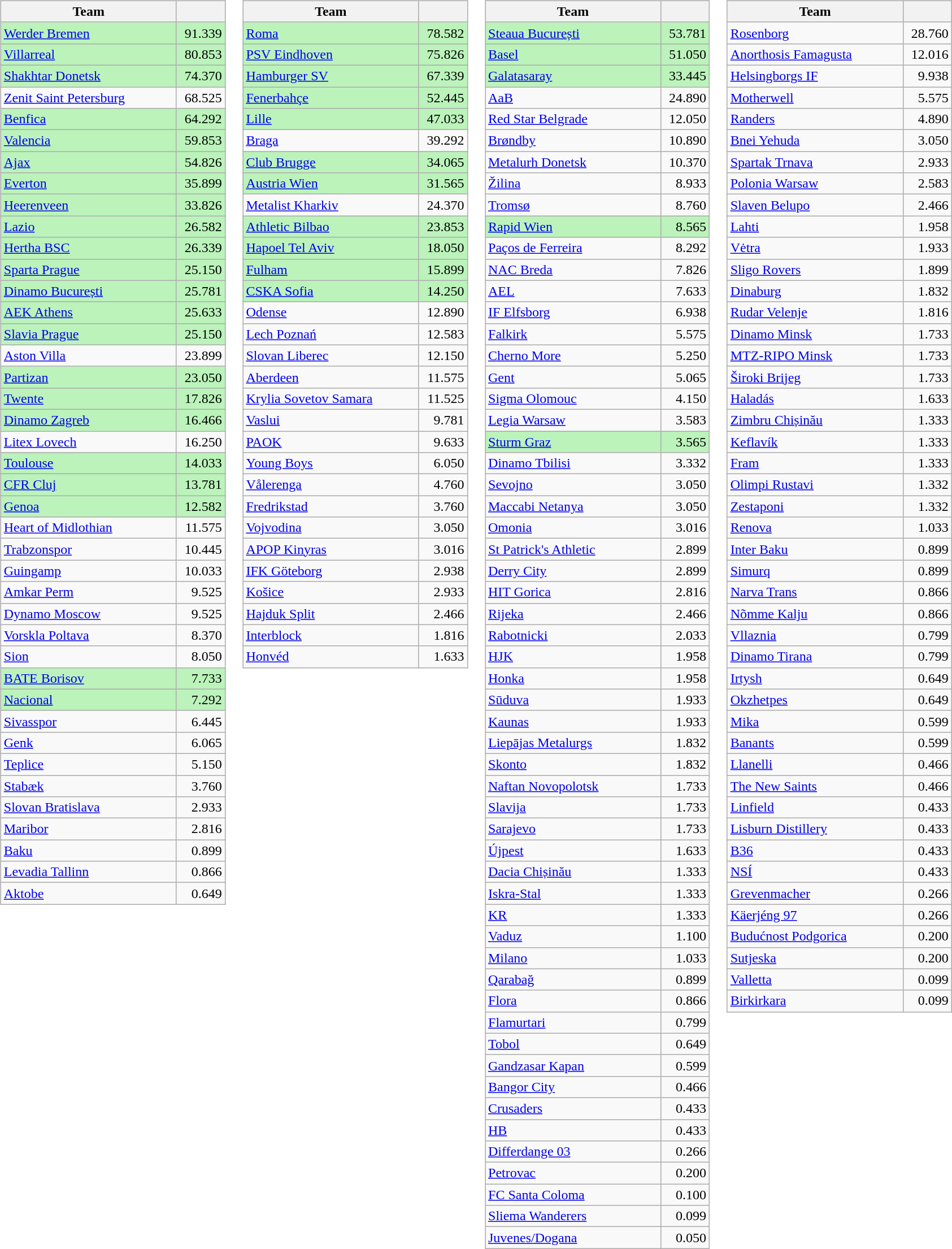<table>
<tr valign=top>
<td><br><table class="wikitable">
<tr>
<th width=200>Team</th>
<th width=50></th>
</tr>
<tr bgcolor=#BBF3BB>
<td> <a href='#'>Werder Bremen</a></td>
<td align=right>91.339</td>
</tr>
<tr bgcolor=#BBF3BB>
<td> <a href='#'>Villarreal</a></td>
<td align=right>80.853</td>
</tr>
<tr bgcolor=#BBF3BB>
<td> <a href='#'>Shakhtar Donetsk</a></td>
<td align=right>74.370</td>
</tr>
<tr>
<td> <a href='#'>Zenit Saint Petersburg</a></td>
<td align=right>68.525</td>
</tr>
<tr bgcolor=#BBF3BB>
<td> <a href='#'>Benfica</a></td>
<td align=right>64.292</td>
</tr>
<tr bgcolor=#BBF3BB>
<td> <a href='#'>Valencia</a></td>
<td align=right>59.853</td>
</tr>
<tr bgcolor=#BBF3BB>
<td> <a href='#'>Ajax</a></td>
<td align=right>54.826</td>
</tr>
<tr bgcolor=#BBF3BB>
<td> <a href='#'>Everton</a></td>
<td align=right>35.899</td>
</tr>
<tr bgcolor=#BBF3BB>
<td> <a href='#'>Heerenveen</a></td>
<td align=right>33.826</td>
</tr>
<tr bgcolor=#BBF3BB>
<td> <a href='#'>Lazio</a></td>
<td align=right>26.582</td>
</tr>
<tr bgcolor=#BBF3BB>
<td> <a href='#'>Hertha BSC</a></td>
<td align=right>26.339</td>
</tr>
<tr bgcolor=#BBF3BB>
<td> <a href='#'>Sparta Prague</a></td>
<td align=right>25.150</td>
</tr>
<tr bgcolor=#BBF3BB>
<td> <a href='#'>Dinamo București</a></td>
<td align=right>25.781</td>
</tr>
<tr bgcolor=#BBF3BB>
<td> <a href='#'>AEK Athens</a></td>
<td align=right>25.633</td>
</tr>
<tr bgcolor=#BBF3BB>
<td> <a href='#'>Slavia Prague</a></td>
<td align=right>25.150</td>
</tr>
<tr>
<td> <a href='#'>Aston Villa</a></td>
<td align=right>23.899</td>
</tr>
<tr bgcolor=#BBF3BB>
<td> <a href='#'>Partizan</a></td>
<td align=right>23.050</td>
</tr>
<tr bgcolor=#BBF3BB>
<td> <a href='#'>Twente</a></td>
<td align=right>17.826</td>
</tr>
<tr bgcolor=#BBF3BB>
<td> <a href='#'>Dinamo Zagreb</a></td>
<td align=right>16.466</td>
</tr>
<tr>
<td> <a href='#'>Litex Lovech</a></td>
<td align=right>16.250</td>
</tr>
<tr bgcolor=#BBF3BB>
<td> <a href='#'>Toulouse</a></td>
<td align=right>14.033</td>
</tr>
<tr bgcolor=#BBF3BB>
<td> <a href='#'>CFR Cluj</a></td>
<td align=right>13.781</td>
</tr>
<tr bgcolor=#BBF3BB>
<td> <a href='#'>Genoa</a></td>
<td align=right>12.582</td>
</tr>
<tr>
<td> <a href='#'>Heart of Midlothian</a></td>
<td align=right>11.575</td>
</tr>
<tr>
<td> <a href='#'>Trabzonspor</a></td>
<td align=right>10.445</td>
</tr>
<tr>
<td> <a href='#'>Guingamp</a></td>
<td align=right>10.033</td>
</tr>
<tr>
<td> <a href='#'>Amkar Perm</a></td>
<td align=right>9.525</td>
</tr>
<tr>
<td> <a href='#'>Dynamo Moscow</a></td>
<td align=right>9.525</td>
</tr>
<tr>
<td> <a href='#'>Vorskla Poltava</a></td>
<td align=right>8.370</td>
</tr>
<tr>
<td> <a href='#'>Sion</a></td>
<td align=right>8.050</td>
</tr>
<tr bgcolor=#BBF3BB>
<td> <a href='#'>BATE Borisov</a></td>
<td align=right>7.733</td>
</tr>
<tr bgcolor=#BBF3BB>
<td> <a href='#'>Nacional</a></td>
<td align=right>7.292</td>
</tr>
<tr>
<td> <a href='#'>Sivasspor</a></td>
<td align=right>6.445</td>
</tr>
<tr>
<td> <a href='#'>Genk</a></td>
<td align=right>6.065</td>
</tr>
<tr>
<td> <a href='#'>Teplice</a></td>
<td align=right>5.150</td>
</tr>
<tr>
<td> <a href='#'>Stabæk</a></td>
<td align=right>3.760</td>
</tr>
<tr>
<td> <a href='#'>Slovan Bratislava</a></td>
<td align=right>2.933</td>
</tr>
<tr>
<td> <a href='#'>Maribor</a></td>
<td align=right>2.816</td>
</tr>
<tr>
<td> <a href='#'>Baku</a></td>
<td align=right>0.899</td>
</tr>
<tr>
<td> <a href='#'>Levadia Tallinn</a></td>
<td align=right>0.866</td>
</tr>
<tr>
<td> <a href='#'>Aktobe</a></td>
<td align=right>0.649</td>
</tr>
</table>
</td>
<td><br><table class="wikitable">
<tr>
<th width=200>Team</th>
<th width=50></th>
</tr>
<tr bgcolor=#BBF3BB>
<td> <a href='#'>Roma</a></td>
<td align=right>78.582</td>
</tr>
<tr bgcolor=#BBF3BB>
<td> <a href='#'>PSV Eindhoven</a></td>
<td align=right>75.826</td>
</tr>
<tr bgcolor=#BBF3BB>
<td> <a href='#'>Hamburger SV</a></td>
<td align=right>67.339</td>
</tr>
<tr bgcolor=#BBF3BB>
<td> <a href='#'>Fenerbahçe</a></td>
<td align=right>52.445</td>
</tr>
<tr bgcolor=#BBF3BB>
<td> <a href='#'>Lille</a></td>
<td align=right>47.033</td>
</tr>
<tr>
<td> <a href='#'>Braga</a></td>
<td align=right>39.292</td>
</tr>
<tr bgcolor=#BBF3BB>
<td> <a href='#'>Club Brugge</a></td>
<td align=right>34.065</td>
</tr>
<tr bgcolor=#BBF3BB>
<td> <a href='#'>Austria Wien</a></td>
<td align=right>31.565</td>
</tr>
<tr>
<td> <a href='#'>Metalist Kharkiv</a></td>
<td align=right>24.370</td>
</tr>
<tr bgcolor=#BBF3BB>
<td> <a href='#'>Athletic Bilbao</a></td>
<td align=right>23.853</td>
</tr>
<tr bgcolor=#BBF3BB>
<td> <a href='#'>Hapoel Tel Aviv</a></td>
<td align=right>18.050</td>
</tr>
<tr bgcolor=#BBF3BB>
<td> <a href='#'>Fulham</a></td>
<td align=right>15.899</td>
</tr>
<tr bgcolor=#BBF3BB>
<td> <a href='#'>CSKA Sofia</a></td>
<td align=right>14.250</td>
</tr>
<tr>
<td> <a href='#'>Odense</a></td>
<td align=right>12.890</td>
</tr>
<tr>
<td> <a href='#'>Lech Poznań</a></td>
<td align=right>12.583</td>
</tr>
<tr>
<td> <a href='#'>Slovan Liberec</a></td>
<td align=right>12.150</td>
</tr>
<tr>
<td> <a href='#'>Aberdeen</a></td>
<td align=right>11.575</td>
</tr>
<tr>
<td> <a href='#'>Krylia Sovetov Samara</a></td>
<td align=right>11.525</td>
</tr>
<tr>
<td> <a href='#'>Vaslui</a></td>
<td align=right>9.781</td>
</tr>
<tr>
<td> <a href='#'>PAOK</a></td>
<td align=right>9.633</td>
</tr>
<tr>
<td> <a href='#'>Young Boys</a></td>
<td align=right>6.050</td>
</tr>
<tr>
<td> <a href='#'>Vålerenga</a></td>
<td align=right>4.760</td>
</tr>
<tr>
<td> <a href='#'>Fredrikstad</a></td>
<td align=right>3.760</td>
</tr>
<tr>
<td> <a href='#'>Vojvodina</a></td>
<td align=right>3.050</td>
</tr>
<tr>
<td> <a href='#'>APOP Kinyras</a></td>
<td align=right>3.016</td>
</tr>
<tr>
<td> <a href='#'>IFK Göteborg</a></td>
<td align=right>2.938</td>
</tr>
<tr>
<td> <a href='#'>Košice</a></td>
<td align=right>2.933</td>
</tr>
<tr>
<td> <a href='#'>Hajduk Split</a></td>
<td align=right>2.466</td>
</tr>
<tr>
<td> <a href='#'>Interblock</a></td>
<td align=right>1.816</td>
</tr>
<tr>
<td> <a href='#'>Honvéd</a></td>
<td align=right>1.633</td>
</tr>
</table>
</td>
<td><br><table class="wikitable">
<tr>
<th width=200>Team</th>
<th width=50></th>
</tr>
<tr bgcolor=#BBF3BB>
<td> <a href='#'>Steaua București</a></td>
<td align=right>53.781</td>
</tr>
<tr bgcolor=#BBF3BB>
<td> <a href='#'>Basel</a></td>
<td align=right>51.050</td>
</tr>
<tr bgcolor=#BBF3BB>
<td> <a href='#'>Galatasaray</a></td>
<td align=right>33.445</td>
</tr>
<tr>
<td> <a href='#'>AaB</a></td>
<td align=right>24.890</td>
</tr>
<tr>
<td> <a href='#'>Red Star Belgrade</a></td>
<td align=right>12.050</td>
</tr>
<tr>
<td> <a href='#'>Brøndby</a></td>
<td align=right>10.890</td>
</tr>
<tr>
<td> <a href='#'>Metalurh Donetsk</a></td>
<td align=right>10.370</td>
</tr>
<tr>
<td> <a href='#'>Žilina</a></td>
<td align=right>8.933</td>
</tr>
<tr>
<td> <a href='#'>Tromsø</a></td>
<td align=right>8.760</td>
</tr>
<tr bgcolor=#BBF3BB>
<td> <a href='#'>Rapid Wien</a></td>
<td align=right>8.565</td>
</tr>
<tr>
<td> <a href='#'>Paços de Ferreira</a></td>
<td align=right>8.292</td>
</tr>
<tr>
<td> <a href='#'>NAC Breda</a></td>
<td align=right>7.826</td>
</tr>
<tr>
<td> <a href='#'>AEL</a></td>
<td align=right>7.633</td>
</tr>
<tr>
<td> <a href='#'>IF Elfsborg</a></td>
<td align=right>6.938</td>
</tr>
<tr>
<td> <a href='#'>Falkirk</a></td>
<td align=right>5.575</td>
</tr>
<tr>
<td> <a href='#'>Cherno More</a></td>
<td align=right>5.250</td>
</tr>
<tr>
<td> <a href='#'>Gent</a></td>
<td align=right>5.065</td>
</tr>
<tr>
<td> <a href='#'>Sigma Olomouc</a></td>
<td align=right>4.150</td>
</tr>
<tr>
<td> <a href='#'>Legia Warsaw</a></td>
<td align=right>3.583</td>
</tr>
<tr bgcolor=#BBF3BB>
<td> <a href='#'>Sturm Graz</a></td>
<td align=right>3.565</td>
</tr>
<tr>
<td> <a href='#'>Dinamo Tbilisi</a></td>
<td align=right>3.332</td>
</tr>
<tr>
<td> <a href='#'>Sevojno</a></td>
<td align=right>3.050</td>
</tr>
<tr>
<td> <a href='#'>Maccabi Netanya</a></td>
<td align=right>3.050</td>
</tr>
<tr>
<td> <a href='#'>Omonia</a></td>
<td align=right>3.016</td>
</tr>
<tr>
<td> <a href='#'>St Patrick's Athletic</a></td>
<td align=right>2.899</td>
</tr>
<tr>
<td> <a href='#'>Derry City</a></td>
<td align=right>2.899</td>
</tr>
<tr>
<td> <a href='#'>HIT Gorica</a></td>
<td align=right>2.816</td>
</tr>
<tr>
<td> <a href='#'>Rijeka</a></td>
<td align=right>2.466</td>
</tr>
<tr>
<td> <a href='#'>Rabotnicki</a></td>
<td align=right>2.033</td>
</tr>
<tr>
<td> <a href='#'>HJK</a></td>
<td align=right>1.958</td>
</tr>
<tr>
<td> <a href='#'>Honka</a></td>
<td align=right>1.958</td>
</tr>
<tr>
<td> <a href='#'>Sūduva</a></td>
<td align=right>1.933</td>
</tr>
<tr>
<td> <a href='#'>Kaunas</a></td>
<td align=right>1.933</td>
</tr>
<tr>
<td> <a href='#'>Liepājas Metalurgs</a></td>
<td align=right>1.832</td>
</tr>
<tr>
<td> <a href='#'>Skonto</a></td>
<td align=right>1.832</td>
</tr>
<tr>
<td> <a href='#'>Naftan Novopolotsk</a></td>
<td align=right>1.733</td>
</tr>
<tr>
<td> <a href='#'>Slavija</a></td>
<td align=right>1.733</td>
</tr>
<tr>
<td> <a href='#'>Sarajevo</a></td>
<td align=right>1.733</td>
</tr>
<tr>
<td> <a href='#'>Újpest</a></td>
<td align=right>1.633</td>
</tr>
<tr>
<td> <a href='#'>Dacia Chișinău</a></td>
<td align=right>1.333</td>
</tr>
<tr>
<td> <a href='#'>Iskra-Stal</a></td>
<td align=right>1.333</td>
</tr>
<tr>
<td> <a href='#'>KR</a></td>
<td align=right>1.333</td>
</tr>
<tr>
<td> <a href='#'>Vaduz</a></td>
<td align=right>1.100</td>
</tr>
<tr>
<td> <a href='#'>Milano</a></td>
<td align=right>1.033</td>
</tr>
<tr>
<td> <a href='#'>Qarabağ</a></td>
<td align=right>0.899</td>
</tr>
<tr>
<td> <a href='#'>Flora</a></td>
<td align=right>0.866</td>
</tr>
<tr>
<td> <a href='#'>Flamurtari</a></td>
<td align=right>0.799</td>
</tr>
<tr>
<td> <a href='#'>Tobol</a></td>
<td align=right>0.649</td>
</tr>
<tr>
<td> <a href='#'>Gandzasar Kapan</a></td>
<td align=right>0.599</td>
</tr>
<tr>
<td> <a href='#'>Bangor City</a></td>
<td align=right>0.466</td>
</tr>
<tr>
<td> <a href='#'>Crusaders</a></td>
<td align=right>0.433</td>
</tr>
<tr>
<td> <a href='#'>HB</a></td>
<td align=right>0.433</td>
</tr>
<tr>
<td> <a href='#'>Differdange 03</a></td>
<td align=right>0.266</td>
</tr>
<tr>
<td> <a href='#'>Petrovac</a></td>
<td align=right>0.200</td>
</tr>
<tr>
<td> <a href='#'>FC Santa Coloma</a></td>
<td align=right>0.100</td>
</tr>
<tr>
<td> <a href='#'>Sliema Wanderers</a></td>
<td align=right>0.099</td>
</tr>
<tr>
<td> <a href='#'>Juvenes/Dogana</a></td>
<td align=right>0.050</td>
</tr>
</table>
</td>
<td><br><table class="wikitable">
<tr>
<th width=200>Team</th>
<th width=50></th>
</tr>
<tr>
<td> <a href='#'>Rosenborg</a></td>
<td align=right>28.760</td>
</tr>
<tr>
<td> <a href='#'>Anorthosis Famagusta</a></td>
<td align=right>12.016</td>
</tr>
<tr>
<td> <a href='#'>Helsingborgs IF</a></td>
<td align=right>9.938</td>
</tr>
<tr>
<td> <a href='#'>Motherwell</a></td>
<td align=right>5.575</td>
</tr>
<tr>
<td> <a href='#'>Randers</a></td>
<td align=right>4.890</td>
</tr>
<tr>
<td> <a href='#'>Bnei Yehuda</a></td>
<td align=right>3.050</td>
</tr>
<tr>
<td> <a href='#'>Spartak Trnava</a></td>
<td align=right>2.933</td>
</tr>
<tr>
<td> <a href='#'>Polonia Warsaw</a></td>
<td align=right>2.583</td>
</tr>
<tr>
<td> <a href='#'>Slaven Belupo</a></td>
<td align=right>2.466</td>
</tr>
<tr>
<td> <a href='#'>Lahti</a></td>
<td align=right>1.958</td>
</tr>
<tr>
<td> <a href='#'>Vėtra</a></td>
<td align=right>1.933</td>
</tr>
<tr>
<td> <a href='#'>Sligo Rovers</a></td>
<td align=right>1.899</td>
</tr>
<tr>
<td> <a href='#'>Dinaburg</a></td>
<td align=right>1.832</td>
</tr>
<tr>
<td> <a href='#'>Rudar Velenje</a></td>
<td align=right>1.816</td>
</tr>
<tr>
<td> <a href='#'>Dinamo Minsk</a></td>
<td align=right>1.733</td>
</tr>
<tr>
<td> <a href='#'>MTZ-RIPO Minsk</a></td>
<td align=right>1.733</td>
</tr>
<tr>
<td> <a href='#'>Široki Brijeg</a></td>
<td align=right>1.733</td>
</tr>
<tr>
<td> <a href='#'>Haladás</a></td>
<td align=right>1.633</td>
</tr>
<tr>
<td> <a href='#'>Zimbru Chișinău</a></td>
<td align=right>1.333</td>
</tr>
<tr>
<td> <a href='#'>Keflavík</a></td>
<td align=right>1.333</td>
</tr>
<tr>
<td> <a href='#'>Fram</a></td>
<td align=right>1.333</td>
</tr>
<tr>
<td> <a href='#'>Olimpi Rustavi</a></td>
<td align=right>1.332</td>
</tr>
<tr>
<td> <a href='#'>Zestaponi</a></td>
<td align=right>1.332</td>
</tr>
<tr>
<td> <a href='#'>Renova</a></td>
<td align=right>1.033</td>
</tr>
<tr>
<td> <a href='#'>Inter Baku</a></td>
<td align=right>0.899</td>
</tr>
<tr>
<td> <a href='#'>Simurq</a></td>
<td align=right>0.899</td>
</tr>
<tr>
<td> <a href='#'>Narva Trans</a></td>
<td align=right>0.866</td>
</tr>
<tr>
<td> <a href='#'>Nõmme Kalju</a></td>
<td align=right>0.866</td>
</tr>
<tr>
<td> <a href='#'>Vllaznia</a></td>
<td align=right>0.799</td>
</tr>
<tr>
<td> <a href='#'>Dinamo Tirana</a></td>
<td align=right>0.799</td>
</tr>
<tr>
<td> <a href='#'>Irtysh</a></td>
<td align=right>0.649</td>
</tr>
<tr>
<td> <a href='#'>Okzhetpes</a></td>
<td align=right>0.649</td>
</tr>
<tr>
<td> <a href='#'>Mika</a></td>
<td align=right>0.599</td>
</tr>
<tr>
<td> <a href='#'>Banants</a></td>
<td align=right>0.599</td>
</tr>
<tr>
<td> <a href='#'>Llanelli</a></td>
<td align=right>0.466</td>
</tr>
<tr>
<td> <a href='#'>The New Saints</a></td>
<td align=right>0.466</td>
</tr>
<tr>
<td> <a href='#'>Linfield</a></td>
<td align=right>0.433</td>
</tr>
<tr>
<td> <a href='#'>Lisburn Distillery</a></td>
<td align=right>0.433</td>
</tr>
<tr>
<td> <a href='#'>B36</a></td>
<td align=right>0.433</td>
</tr>
<tr>
<td> <a href='#'>NSÍ</a></td>
<td align=right>0.433</td>
</tr>
<tr>
<td> <a href='#'>Grevenmacher</a></td>
<td align=right>0.266</td>
</tr>
<tr>
<td> <a href='#'>Käerjéng 97</a></td>
<td align=right>0.266</td>
</tr>
<tr>
<td> <a href='#'>Budućnost Podgorica</a></td>
<td align=right>0.200</td>
</tr>
<tr>
<td> <a href='#'>Sutjeska</a></td>
<td align=right>0.200</td>
</tr>
<tr>
<td> <a href='#'>Valletta</a></td>
<td align=right>0.099</td>
</tr>
<tr>
<td> <a href='#'>Birkirkara</a></td>
<td align=right>0.099</td>
</tr>
</table>
</td>
</tr>
</table>
